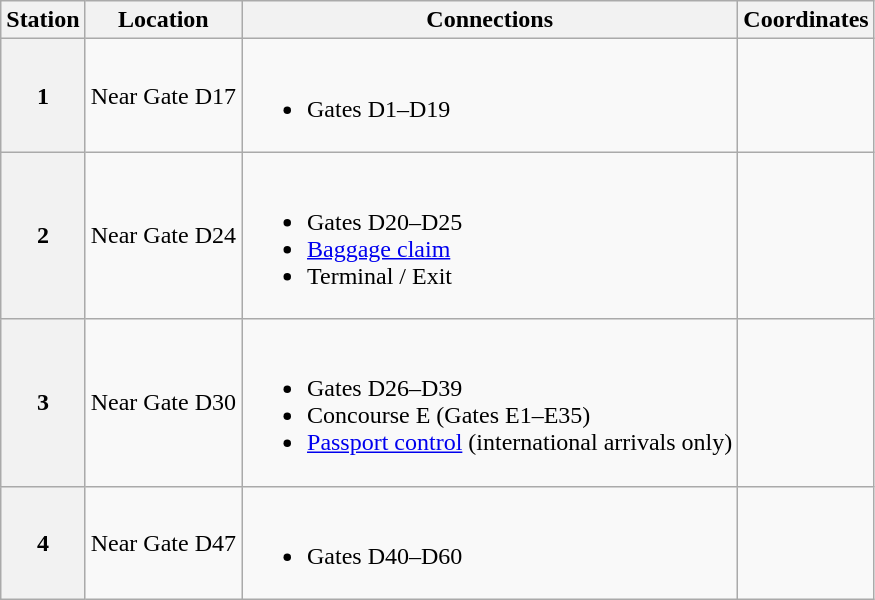<table class="wikitable">
<tr>
<th scope="col">Station</th>
<th scope="col">Location</th>
<th scope="col">Connections</th>
<th scope="col">Coordinates</th>
</tr>
<tr>
<th scope="row">1</th>
<td>Near Gate D17</td>
<td><br><ul><li>Gates D1–D19</li></ul></td>
<td></td>
</tr>
<tr>
<th scope="row">2</th>
<td>Near Gate D24</td>
<td><br><ul><li>Gates D20–D25</li><li><a href='#'>Baggage claim</a></li><li>Terminal / Exit</li></ul></td>
<td></td>
</tr>
<tr>
<th scope="row">3</th>
<td>Near Gate D30</td>
<td><br><ul><li>Gates D26–D39</li><li>Concourse E (Gates E1–E35)</li><li><a href='#'>Passport control</a> (international arrivals only)</li></ul></td>
<td></td>
</tr>
<tr>
<th scope="row">4</th>
<td>Near Gate D47</td>
<td><br><ul><li>Gates D40–D60</li></ul></td>
<td></td>
</tr>
</table>
